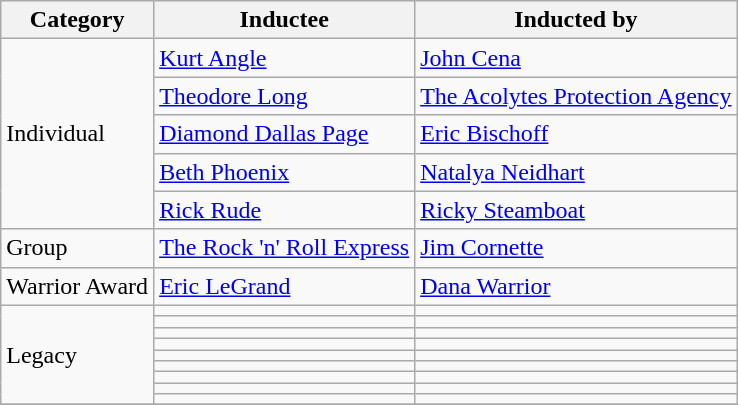<table class="wikitable">
<tr>
<th>Category</th>
<th>Inductee</th>
<th>Inducted by</th>
</tr>
<tr>
<td rowspan="5">Individual</td>
<td><a href='#'>Kurt Angle</a></td>
<td><a href='#'>John Cena</a></td>
</tr>
<tr>
<td><a href='#'>Theodore Long</a></td>
<td><a href='#'>The Acolytes Protection Agency</a></td>
</tr>
<tr>
<td><a href='#'>Diamond Dallas Page</a></td>
<td><a href='#'>Eric Bischoff</a></td>
</tr>
<tr>
<td><a href='#'>Beth Phoenix</a></td>
<td><a href='#'>Natalya Neidhart</a></td>
</tr>
<tr>
<td><a href='#'>Rick Rude</a></td>
<td><a href='#'>Ricky Steamboat</a></td>
</tr>
<tr>
<td>Group</td>
<td><a href='#'>The Rock 'n' Roll Express</a></td>
<td><a href='#'>Jim Cornette</a></td>
</tr>
<tr>
<td>Warrior Award</td>
<td><a href='#'>Eric LeGrand</a></td>
<td><a href='#'>Dana Warrior</a></td>
</tr>
<tr>
<td rowspan="9">Legacy</td>
<td></td>
<td></td>
</tr>
<tr>
<td></td>
<td></td>
</tr>
<tr>
<td></td>
<td></td>
</tr>
<tr>
<td></td>
<td></td>
</tr>
<tr>
<td></td>
<td></td>
</tr>
<tr>
<td></td>
<td></td>
</tr>
<tr>
<td></td>
<td></td>
</tr>
<tr>
<td></td>
<td></td>
</tr>
<tr>
<td></td>
<td></td>
</tr>
<tr>
</tr>
</table>
